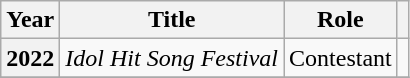<table class="wikitable  plainrowheaders">
<tr>
<th scope="col">Year</th>
<th scope="col">Title</th>
<th scope="col">Role</th>
<th scope="col" class="unsortable"></th>
</tr>
<tr>
<th scope="row">2022</th>
<td><em>Idol Hit Song Festival</em></td>
<td>Contestant</td>
<td style="text-align"></td>
</tr>
<tr>
</tr>
</table>
